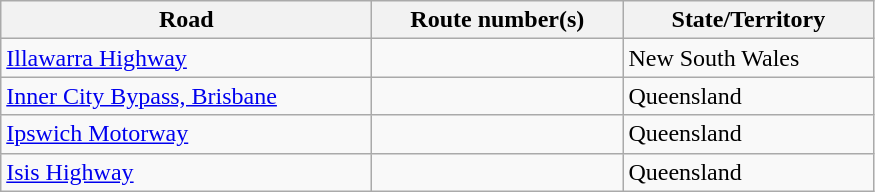<table class=wikitable>
<tr>
<th style="width:15em;">Road</th>
<th style="width:10em;">Route number(s)</th>
<th style="width:10em;">State/Territory</th>
</tr>
<tr>
<td><a href='#'>Illawarra Highway</a></td>
<td></td>
<td>New South Wales</td>
</tr>
<tr>
<td><a href='#'>Inner City Bypass, Brisbane</a></td>
<td></td>
<td>Queensland</td>
</tr>
<tr>
<td><a href='#'>Ipswich Motorway</a></td>
<td> </td>
<td>Queensland</td>
</tr>
<tr>
<td><a href='#'>Isis Highway</a></td>
<td> </td>
<td>Queensland</td>
</tr>
</table>
